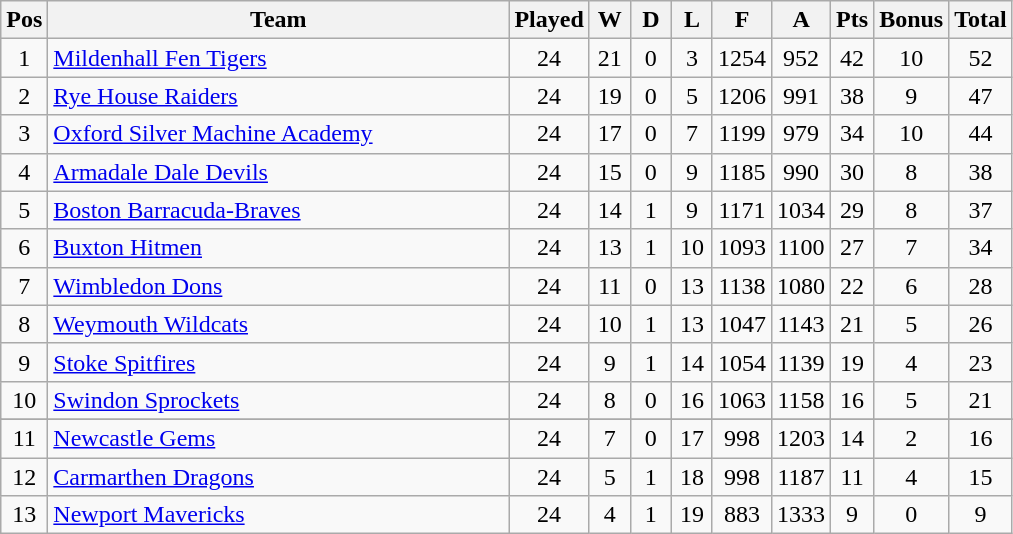<table class="wikitable" style="font-size: 100%">
<tr>
<th width=20>Pos</th>
<th width=300>Team</th>
<th width=20>Played</th>
<th width=20>W</th>
<th width=20>D</th>
<th width=20>L</th>
<th width=20>F</th>
<th width=20>A</th>
<th width=20>Pts</th>
<th width=20>Bonus</th>
<th width=20>Total</th>
</tr>
<tr align=center>
<td>1</td>
<td align="left"><a href='#'>Mildenhall Fen Tigers</a></td>
<td>24</td>
<td>21</td>
<td>0</td>
<td>3</td>
<td>1254</td>
<td>952</td>
<td>42</td>
<td>10</td>
<td>52</td>
</tr>
<tr align=center>
<td>2</td>
<td align="left"><a href='#'>Rye House Raiders</a></td>
<td>24</td>
<td>19</td>
<td>0</td>
<td>5</td>
<td>1206</td>
<td>991</td>
<td>38</td>
<td>9</td>
<td>47</td>
</tr>
<tr align=center>
<td>3</td>
<td align="left"><a href='#'>Oxford Silver Machine Academy</a></td>
<td>24</td>
<td>17</td>
<td>0</td>
<td>7</td>
<td>1199</td>
<td>979</td>
<td>34</td>
<td>10</td>
<td>44</td>
</tr>
<tr align=center>
<td>4</td>
<td align="left"><a href='#'>Armadale Dale Devils</a></td>
<td>24</td>
<td>15</td>
<td>0</td>
<td>9</td>
<td>1185</td>
<td>990</td>
<td>30</td>
<td>8</td>
<td>38</td>
</tr>
<tr align=center>
<td>5</td>
<td align="left"><a href='#'>Boston Barracuda-Braves</a></td>
<td>24</td>
<td>14</td>
<td>1</td>
<td>9</td>
<td>1171</td>
<td>1034</td>
<td>29</td>
<td>8</td>
<td>37</td>
</tr>
<tr align=center>
<td>6</td>
<td align="left"><a href='#'>Buxton Hitmen</a></td>
<td>24</td>
<td>13</td>
<td>1</td>
<td>10</td>
<td>1093</td>
<td>1100</td>
<td>27</td>
<td>7</td>
<td>34</td>
</tr>
<tr align=center>
<td>7</td>
<td align="left"><a href='#'>Wimbledon Dons</a></td>
<td>24</td>
<td>11</td>
<td>0</td>
<td>13</td>
<td>1138</td>
<td>1080</td>
<td>22</td>
<td>6</td>
<td>28</td>
</tr>
<tr align=center>
<td>8</td>
<td align="left"><a href='#'>Weymouth Wildcats</a></td>
<td>24</td>
<td>10</td>
<td>1</td>
<td>13</td>
<td>1047</td>
<td>1143</td>
<td>21</td>
<td>5</td>
<td>26</td>
</tr>
<tr align=center>
<td>9</td>
<td align="left"><a href='#'>Stoke Spitfires</a></td>
<td>24</td>
<td>9</td>
<td>1</td>
<td>14</td>
<td>1054</td>
<td>1139</td>
<td>19</td>
<td>4</td>
<td>23</td>
</tr>
<tr align=center>
<td>10</td>
<td align="left"><a href='#'>Swindon Sprockets</a></td>
<td>24</td>
<td>8</td>
<td>0</td>
<td>16</td>
<td>1063</td>
<td>1158</td>
<td>16</td>
<td>5</td>
<td>21</td>
</tr>
<tr align=center>
</tr>
<tr align=center>
<td>11</td>
<td align="left"><a href='#'>Newcastle Gems</a></td>
<td>24</td>
<td>7</td>
<td>0</td>
<td>17</td>
<td>998</td>
<td>1203</td>
<td>14</td>
<td>2</td>
<td>16</td>
</tr>
<tr align=center>
<td>12</td>
<td align="left"><a href='#'>Carmarthen Dragons</a></td>
<td>24</td>
<td>5</td>
<td>1</td>
<td>18</td>
<td>998</td>
<td>1187</td>
<td>11</td>
<td>4</td>
<td>15</td>
</tr>
<tr align=center>
<td>13</td>
<td align="left"><a href='#'>Newport Mavericks</a></td>
<td>24</td>
<td>4</td>
<td>1</td>
<td>19</td>
<td>883</td>
<td>1333</td>
<td>9</td>
<td>0</td>
<td>9</td>
</tr>
</table>
